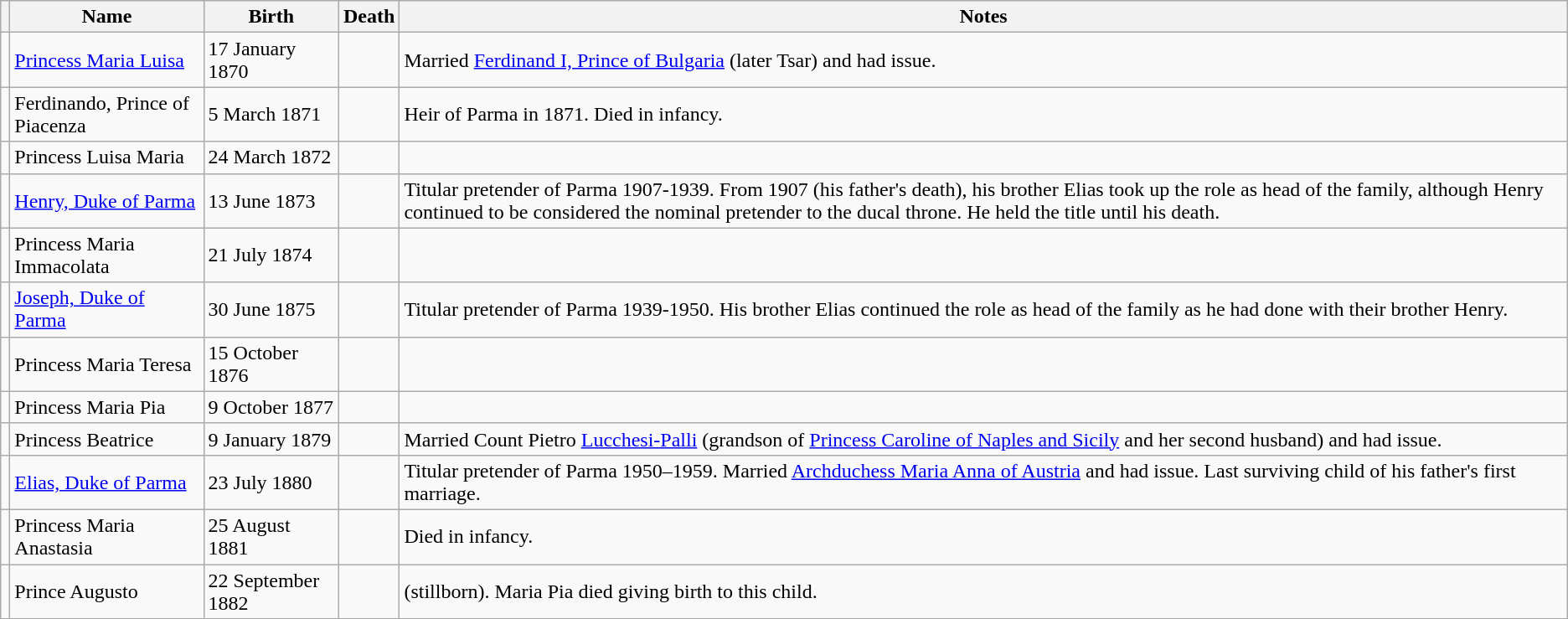<table class="wikitable">
<tr>
<th></th>
<th>Name</th>
<th>Birth</th>
<th>Death</th>
<th>Notes</th>
</tr>
<tr>
<td></td>
<td><a href='#'>Princess Maria Luisa</a></td>
<td>17 January 1870</td>
<td></td>
<td>Married <a href='#'>Ferdinand I, Prince of Bulgaria</a> (later Tsar) and had issue.</td>
</tr>
<tr>
<td></td>
<td>Ferdinando, Prince of Piacenza</td>
<td>5 March 1871</td>
<td></td>
<td>Heir of Parma in 1871. Died in infancy.</td>
</tr>
<tr>
<td></td>
<td>Princess Luisa Maria</td>
<td>24 March 1872</td>
<td></td>
<td></td>
</tr>
<tr>
<td></td>
<td><a href='#'>Henry, Duke of Parma</a></td>
<td>13 June 1873</td>
<td></td>
<td>Titular pretender of Parma 1907-1939. From 1907 (his father's death), his brother Elias took up the role as head of the family, although Henry continued to be considered the nominal pretender to the ducal throne. He held the title until his death.</td>
</tr>
<tr>
<td></td>
<td>Princess Maria Immacolata</td>
<td>21 July 1874</td>
<td></td>
<td></td>
</tr>
<tr>
<td></td>
<td><a href='#'>Joseph, Duke of Parma</a></td>
<td>30 June 1875</td>
<td></td>
<td>Titular pretender of Parma 1939-1950. His brother Elias continued the role as head of the family as he had done with their brother Henry.</td>
</tr>
<tr>
<td></td>
<td>Princess Maria Teresa</td>
<td>15 October 1876</td>
<td></td>
<td></td>
</tr>
<tr>
<td></td>
<td>Princess Maria Pia</td>
<td>9 October 1877</td>
<td></td>
<td></td>
</tr>
<tr>
<td></td>
<td>Princess Beatrice</td>
<td>9 January 1879</td>
<td></td>
<td>Married Count Pietro <a href='#'>Lucchesi-Palli</a> (grandson of <a href='#'>Princess Caroline of Naples and Sicily</a> and her second husband) and had issue.</td>
</tr>
<tr>
<td></td>
<td><a href='#'>Elias, Duke of Parma</a></td>
<td>23 July 1880</td>
<td></td>
<td>Titular pretender of Parma 1950–1959. Married <a href='#'>Archduchess Maria Anna of Austria</a> and had issue. Last surviving child of his father's first marriage.</td>
</tr>
<tr>
<td></td>
<td>Princess Maria Anastasia</td>
<td>25 August 1881</td>
<td></td>
<td>Died in infancy.</td>
</tr>
<tr>
<td></td>
<td>Prince Augusto</td>
<td>22 September 1882</td>
<td></td>
<td>(stillborn). Maria Pia died giving birth to this child.</td>
</tr>
</table>
